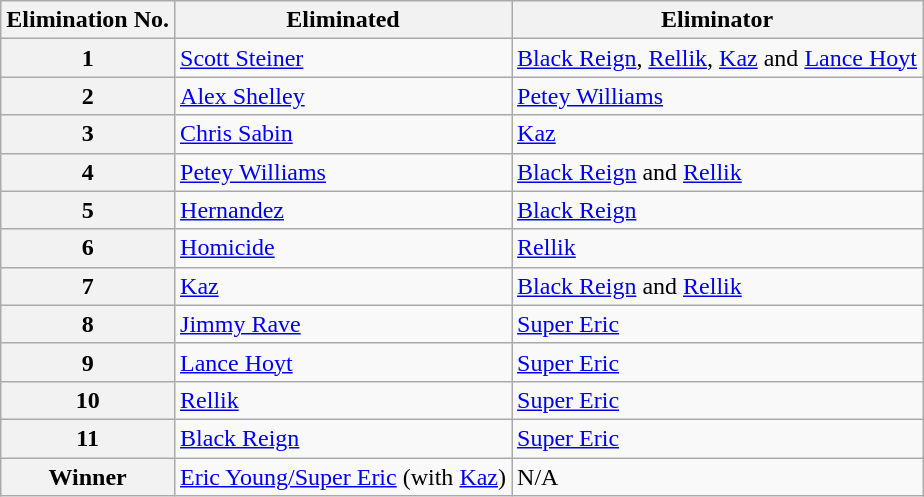<table class="wikitable">
<tr>
<th scope="col">Elimination No.</th>
<th scope="col">Eliminated</th>
<th scope="col">Eliminator</th>
</tr>
<tr>
<th scope="row">1</th>
<td><a href='#'>Scott Steiner</a></td>
<td><a href='#'>Black Reign</a>, <a href='#'>Rellik</a>, <a href='#'>Kaz</a> and <a href='#'>Lance Hoyt</a></td>
</tr>
<tr>
<th scope="row">2</th>
<td><a href='#'>Alex Shelley</a></td>
<td><a href='#'>Petey Williams</a></td>
</tr>
<tr>
<th scope="row">3</th>
<td><a href='#'>Chris Sabin</a></td>
<td><a href='#'>Kaz</a></td>
</tr>
<tr>
<th scope="row">4</th>
<td><a href='#'>Petey Williams</a></td>
<td><a href='#'>Black Reign</a> and <a href='#'>Rellik</a></td>
</tr>
<tr>
<th scope="row">5</th>
<td><a href='#'>Hernandez</a></td>
<td><a href='#'>Black Reign</a></td>
</tr>
<tr>
<th scope="row">6</th>
<td><a href='#'>Homicide</a></td>
<td><a href='#'>Rellik</a></td>
</tr>
<tr>
<th scope="row">7</th>
<td><a href='#'>Kaz</a></td>
<td><a href='#'>Black Reign</a> and <a href='#'>Rellik</a></td>
</tr>
<tr>
<th scope="row">8</th>
<td><a href='#'>Jimmy Rave</a></td>
<td><a href='#'>Super Eric</a></td>
</tr>
<tr>
<th scope="row">9</th>
<td><a href='#'>Lance Hoyt</a></td>
<td><a href='#'>Super Eric</a></td>
</tr>
<tr>
<th scope="row">10</th>
<td><a href='#'>Rellik</a></td>
<td><a href='#'>Super Eric</a></td>
</tr>
<tr>
<th scope="row">11</th>
<td><a href='#'>Black Reign</a></td>
<td><a href='#'>Super Eric</a></td>
</tr>
<tr>
<th scope="row"><strong>Winner</strong></th>
<td><a href='#'>Eric Young/Super Eric</a> (with <a href='#'>Kaz</a>)</td>
<td>N/A</td>
</tr>
</table>
